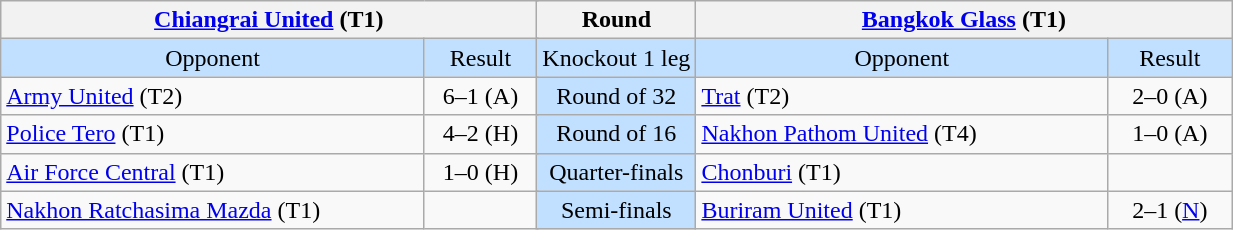<table class="wikitable" style="text-align:center">
<tr>
<th colspan=4 width="350"><a href='#'>Chiangrai United</a> (T1)</th>
<th>Round</th>
<th colspan=4 width="350"><a href='#'>Bangkok Glass</a> (T1)</th>
</tr>
<tr style="background:#C1E0FF">
<td>Opponent</td>
<td colspan=3>Result</td>
<td>Knockout 1 leg</td>
<td>Opponent</td>
<td colspan=3>Result</td>
</tr>
<tr>
<td align=left><a href='#'>Army United</a> (T2)</td>
<td colspan=3>6–1 (A)</td>
<td style="background:#C1E0FF">Round of 32</td>
<td align=left><a href='#'>Trat</a> (T2)</td>
<td colspan=3>2–0 (A)</td>
</tr>
<tr>
<td align=left><a href='#'>Police Tero</a> (T1)</td>
<td colspan=3>4–2 (H)</td>
<td style="background:#C1E0FF">Round of 16</td>
<td align=left><a href='#'>Nakhon Pathom United</a> (T4)</td>
<td colspan=3>1–0 (A)</td>
</tr>
<tr>
<td align=left><a href='#'>Air Force Central</a> (T1)</td>
<td colspan=3>1–0 (H)</td>
<td style="background:#C1E0FF">Quarter-finals</td>
<td align=left><a href='#'>Chonburi</a> (T1)</td>
<td colspan=3></td>
</tr>
<tr>
<td align=left><a href='#'>Nakhon Ratchasima Mazda</a> (T1)</td>
<td colspan=3></td>
<td style="background:#C1E0FF">Semi-finals</td>
<td align=left><a href='#'>Buriram United</a> (T1)</td>
<td colspan=3>2–1 (<a href='#'>N</a>)</td>
</tr>
</table>
